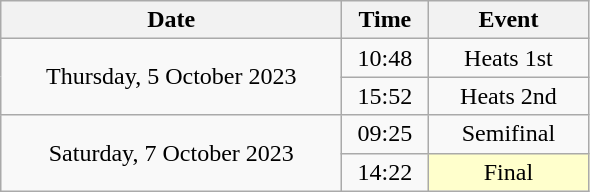<table class = "wikitable" style="text-align:center;">
<tr>
<th width=220>Date</th>
<th width=50>Time</th>
<th width=100>Event</th>
</tr>
<tr>
<td rowspan=2>Thursday, 5 October 2023</td>
<td>10:48</td>
<td>Heats 1st</td>
</tr>
<tr>
<td>15:52</td>
<td>Heats 2nd</td>
</tr>
<tr>
<td rowspan=2>Saturday, 7 October 2023</td>
<td>09:25</td>
<td>Semifinal</td>
</tr>
<tr>
<td>14:22</td>
<td bgcolor=ffffcc>Final</td>
</tr>
</table>
